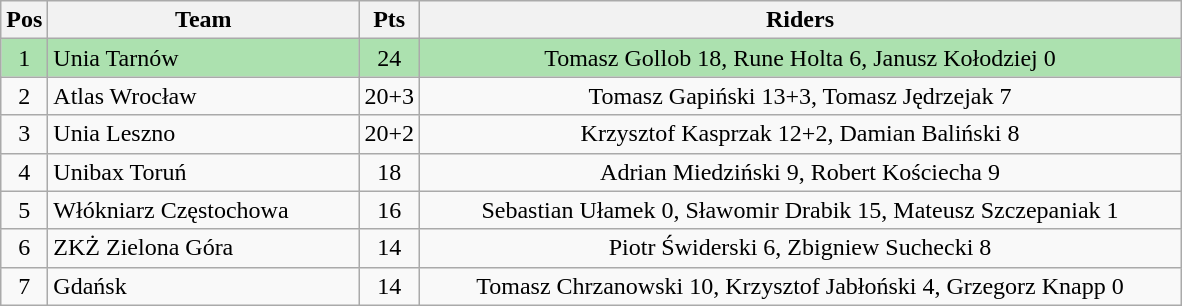<table class="wikitable" style="font-size: 100%">
<tr>
<th width=20>Pos</th>
<th width=200>Team</th>
<th width=20>Pts</th>
<th width=500>Riders</th>
</tr>
<tr align=center style="background:#ACE1AF;">
<td>1</td>
<td align="left">Unia Tarnów</td>
<td>24</td>
<td>Tomasz Gollob 18, Rune Holta 6, Janusz Kołodziej 0</td>
</tr>
<tr align=center>
<td>2</td>
<td align="left">Atlas Wrocław</td>
<td>20+3</td>
<td>Tomasz Gapiński 13+3, Tomasz Jędrzejak 7</td>
</tr>
<tr align=center>
<td>3</td>
<td align="left">Unia Leszno</td>
<td>20+2</td>
<td>Krzysztof Kasprzak 12+2, Damian Baliński 8</td>
</tr>
<tr align=center>
<td>4</td>
<td align="left">Unibax Toruń</td>
<td>18</td>
<td>Adrian Miedziński 9, Robert Kościecha 9</td>
</tr>
<tr align=center>
<td>5</td>
<td align="left">Włókniarz Częstochowa</td>
<td>16</td>
<td>Sebastian Ułamek 0, Sławomir Drabik 15, Mateusz Szczepaniak 1</td>
</tr>
<tr align=center>
<td>6</td>
<td align="left">ZKŻ Zielona Góra</td>
<td>14</td>
<td>Piotr Świderski 6, Zbigniew Suchecki 8</td>
</tr>
<tr align=center>
<td>7</td>
<td align="left">Gdańsk</td>
<td>14</td>
<td>Tomasz Chrzanowski 10, Krzysztof Jabłoński 4, Grzegorz Knapp 0</td>
</tr>
</table>
